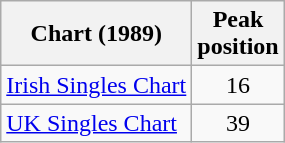<table class="wikitable sortable">
<tr>
<th>Chart (1989)</th>
<th>Peak<br>position</th>
</tr>
<tr>
<td><a href='#'>Irish Singles Chart</a></td>
<td style="text-align:center;">16</td>
</tr>
<tr>
<td><a href='#'>UK Singles Chart</a></td>
<td style="text-align:center;">39</td>
</tr>
</table>
